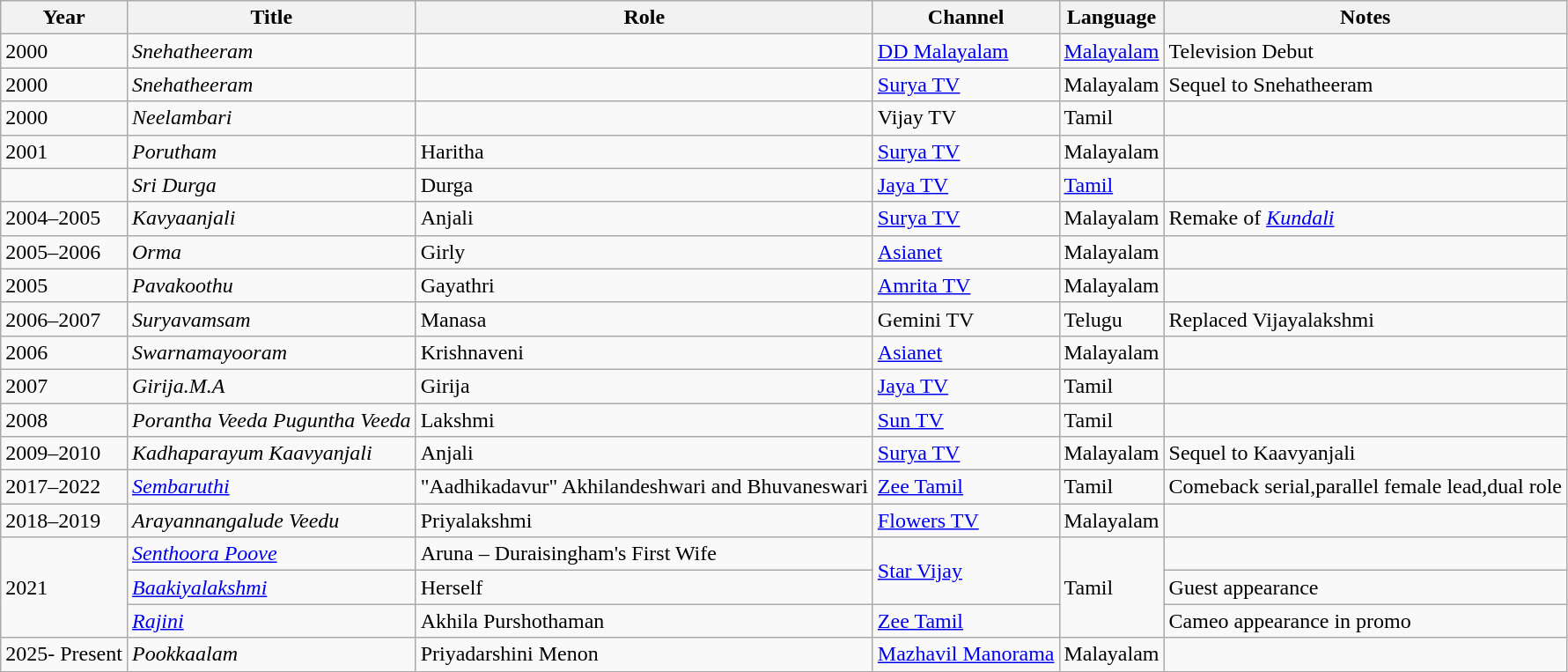<table class="wikitable sortable">
<tr>
<th>Year</th>
<th>Title</th>
<th>Role</th>
<th>Channel</th>
<th>Language</th>
<th>Notes</th>
</tr>
<tr>
<td>2000</td>
<td><em>Snehatheeram</em></td>
<td></td>
<td><a href='#'>DD Malayalam</a></td>
<td><a href='#'>Malayalam</a></td>
<td>Television Debut</td>
</tr>
<tr>
<td>2000</td>
<td><em>Snehatheeram</em></td>
<td></td>
<td><a href='#'>Surya TV</a></td>
<td>Malayalam</td>
<td>Sequel to Snehatheeram</td>
</tr>
<tr>
<td>2000</td>
<td><em>Neelambari</em></td>
<td></td>
<td>Vijay TV</td>
<td>Tamil</td>
<td></td>
</tr>
<tr>
<td>2001</td>
<td><em>Porutham</em></td>
<td>Haritha</td>
<td><a href='#'>Surya TV</a></td>
<td>Malayalam</td>
<td></td>
</tr>
<tr>
<td></td>
<td><em>Sri Durga</em></td>
<td>Durga</td>
<td><a href='#'>Jaya TV</a></td>
<td><a href='#'>Tamil</a></td>
<td></td>
</tr>
<tr>
<td>2004–2005</td>
<td><em>Kavyaanjali</em></td>
<td>Anjali</td>
<td><a href='#'>Surya TV</a></td>
<td>Malayalam</td>
<td>Remake of <em><a href='#'>Kundali</a></em></td>
</tr>
<tr>
<td>2005–2006</td>
<td><em>Orma</em></td>
<td>Girly</td>
<td><a href='#'>Asianet</a></td>
<td>Malayalam</td>
<td></td>
</tr>
<tr>
<td>2005</td>
<td><em>Pavakoothu</em></td>
<td>Gayathri</td>
<td><a href='#'>Amrita TV</a></td>
<td>Malayalam</td>
<td></td>
</tr>
<tr>
<td>2006–2007</td>
<td><em>Suryavamsam</em></td>
<td>Manasa</td>
<td>Gemini TV</td>
<td>Telugu</td>
<td>Replaced Vijayalakshmi</td>
</tr>
<tr>
<td>2006</td>
<td><em>Swarnamayooram</em></td>
<td>Krishnaveni</td>
<td><a href='#'>Asianet</a></td>
<td>Malayalam</td>
<td></td>
</tr>
<tr>
<td>2007</td>
<td><em>Girija.M.A</em></td>
<td>Girija</td>
<td><a href='#'>Jaya TV</a></td>
<td>Tamil</td>
<td></td>
</tr>
<tr>
<td>2008</td>
<td><em>Porantha Veeda Puguntha Veeda</em></td>
<td>Lakshmi</td>
<td><a href='#'>Sun TV</a></td>
<td>Tamil</td>
<td></td>
</tr>
<tr>
<td>2009–2010</td>
<td><em> Kadhaparayum Kaavyanjali</em></td>
<td>Anjali</td>
<td><a href='#'>Surya TV</a></td>
<td>Malayalam</td>
<td>Sequel to Kaavyanjali</td>
</tr>
<tr>
<td>2017–2022</td>
<td><em><a href='#'>Sembaruthi</a></em></td>
<td>"Aadhikadavur" Akhilandeshwari and Bhuvaneswari</td>
<td><a href='#'>Zee Tamil</a></td>
<td>Tamil</td>
<td>Comeback serial,parallel female lead,dual role</td>
</tr>
<tr>
<td>2018–2019</td>
<td><em>Arayannangalude Veedu</em></td>
<td>Priyalakshmi</td>
<td><a href='#'>Flowers TV</a></td>
<td>Malayalam</td>
<td></td>
</tr>
<tr>
<td rowspan="3">2021</td>
<td><em><a href='#'>Senthoora Poove</a></em></td>
<td>Aruna – Duraisingham's First Wife</td>
<td rowspan="2"><a href='#'>Star Vijay</a></td>
<td rowspan="3">Tamil</td>
<td></td>
</tr>
<tr>
<td><em><a href='#'>Baakiyalakshmi</a></em></td>
<td>Herself</td>
<td>Guest appearance</td>
</tr>
<tr>
<td><em><a href='#'>Rajini</a></em></td>
<td>Akhila Purshothaman</td>
<td><a href='#'>Zee Tamil</a></td>
<td>Cameo appearance in promo</td>
</tr>
<tr>
<td>2025- Present</td>
<td><em>Pookkaalam</em></td>
<td>Priyadarshini Menon</td>
<td><a href='#'>Mazhavil Manorama</a></td>
<td>Malayalam</td>
<td></td>
</tr>
</table>
